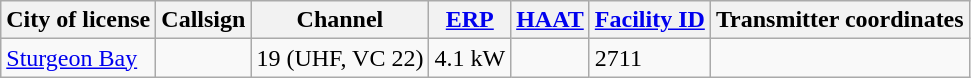<table class="wikitable">
<tr>
<th>City of license</th>
<th>Callsign</th>
<th>Channel</th>
<th><a href='#'>ERP</a></th>
<th><a href='#'>HAAT</a></th>
<th><a href='#'>Facility ID</a></th>
<th>Transmitter coordinates</th>
</tr>
<tr>
<td><a href='#'>Sturgeon Bay</a></td>
<td><strong></strong></td>
<td>19 (UHF, VC 22)</td>
<td>4.1 kW</td>
<td></td>
<td>2711</td>
<td></td>
</tr>
</table>
